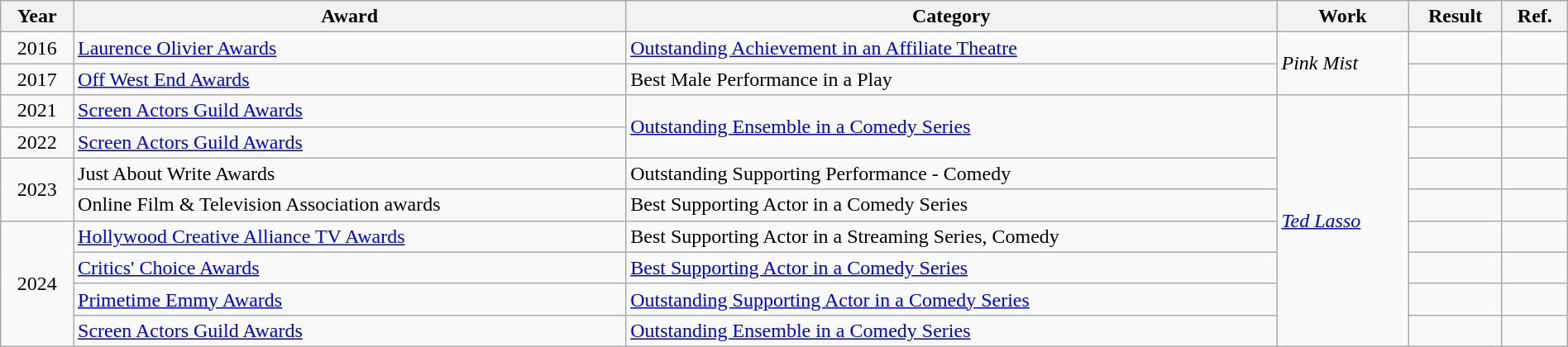<table class="wikitable plainrowheaders" width="100%">
<tr>
<th>Year</th>
<th>Award</th>
<th>Category</th>
<th>Work</th>
<th>Result</th>
<th>Ref.</th>
</tr>
<tr>
<td align="center">2016</td>
<td><a href='#'>Laurence Olivier Awards</a></td>
<td><a href='#'>Outstanding Achievement in an Affiliate Theatre</a></td>
<td rowspan="2"><em>Pink Mist</em></td>
<td></td>
<td align="center"></td>
</tr>
<tr>
<td align="center">2017</td>
<td><a href='#'>Off West End Awards</a></td>
<td>Best Male Performance in a Play</td>
<td></td>
<td align="center"></td>
</tr>
<tr>
<td align="center">2021</td>
<td><a href='#'>Screen Actors Guild Awards</a></td>
<td rowspan="2"><a href='#'>Outstanding Ensemble in a Comedy Series</a></td>
<td rowspan="8"><em><a href='#'>Ted Lasso</a></em></td>
<td></td>
<td align="center"></td>
</tr>
<tr>
<td align="center">2022</td>
<td><a href='#'>Screen Actors Guild Awards</a></td>
<td></td>
<td align="center"></td>
</tr>
<tr>
<td rowspan="2" align="center">2023</td>
<td>Just About Write Awards</td>
<td>Outstanding Supporting Performance - Comedy</td>
<td></td>
<td align="center"></td>
</tr>
<tr>
<td>Online Film & Television Association awards</td>
<td>Best Supporting Actor in a Comedy Series</td>
<td></td>
<td align="center"></td>
</tr>
<tr>
<td rowspan="4" align="center">2024</td>
<td><a href='#'>Hollywood Creative Alliance TV Awards</a></td>
<td>Best Supporting Actor in a Streaming Series, Comedy</td>
<td></td>
<td align="center"></td>
</tr>
<tr>
<td><a href='#'>Critics' Choice Awards</a></td>
<td><a href='#'>Best Supporting Actor in a Comedy Series</a></td>
<td></td>
<td align="center"></td>
</tr>
<tr>
<td><a href='#'>Primetime Emmy Awards</a></td>
<td><a href='#'>Outstanding Supporting Actor in a Comedy Series</a></td>
<td></td>
<td align="center"></td>
</tr>
<tr>
<td><a href='#'>Screen Actors Guild Awards</a></td>
<td><a href='#'>Outstanding Ensemble in a Comedy Series</a></td>
<td></td>
<td align="center"></td>
</tr>
</table>
